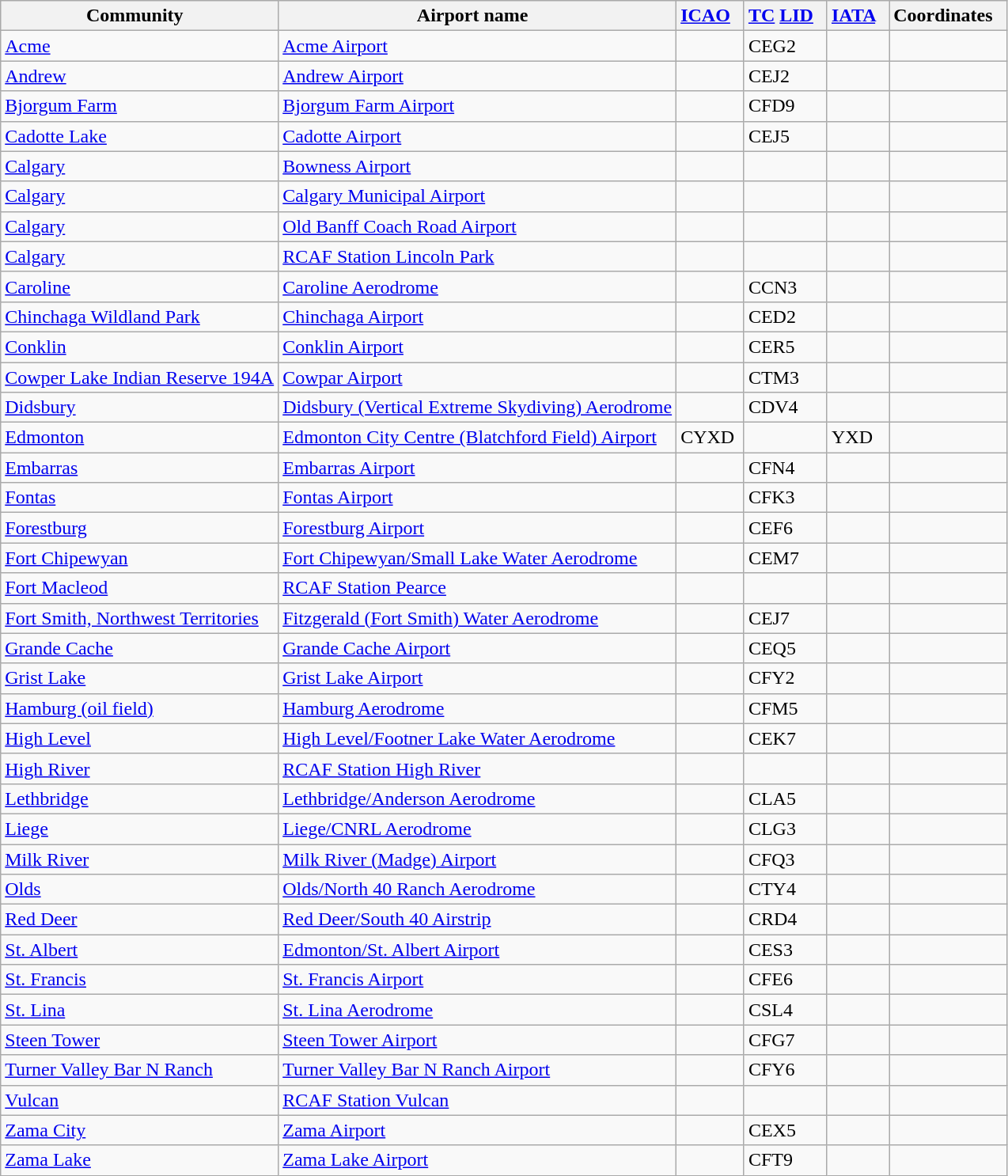<table class="wikitable sortable" style="width:auto;">
<tr>
<th width="*">Community  </th>
<th width="*">Airport name  </th>
<th width="*"><a href='#'>ICAO</a>  </th>
<th width="*"><a href='#'>TC</a> <a href='#'>LID</a>  </th>
<th width="*"><a href='#'>IATA</a>  </th>
<th width="*" class=unsortable>Coordinates  </th>
</tr>
<tr>
<td><a href='#'>Acme</a></td>
<td><a href='#'>Acme Airport</a></td>
<td></td>
<td>CEG2</td>
<td></td>
<td></td>
</tr>
<tr>
<td><a href='#'>Andrew</a></td>
<td><a href='#'>Andrew Airport</a></td>
<td></td>
<td>CEJ2</td>
<td></td>
<td></td>
</tr>
<tr>
<td><a href='#'>Bjorgum Farm</a></td>
<td><a href='#'>Bjorgum Farm Airport</a></td>
<td></td>
<td>CFD9</td>
<td></td>
<td></td>
</tr>
<tr>
<td><a href='#'>Cadotte Lake</a></td>
<td><a href='#'>Cadotte Airport</a></td>
<td></td>
<td>CEJ5</td>
<td></td>
<td></td>
</tr>
<tr>
<td><a href='#'>Calgary</a></td>
<td><a href='#'>Bowness Airport</a></td>
<td></td>
<td></td>
<td></td>
<td></td>
</tr>
<tr>
<td><a href='#'>Calgary</a></td>
<td><a href='#'>Calgary Municipal Airport</a></td>
<td></td>
<td></td>
<td></td>
<td></td>
</tr>
<tr>
<td><a href='#'>Calgary</a></td>
<td><a href='#'>Old Banff Coach Road Airport</a></td>
<td></td>
<td></td>
<td></td>
<td></td>
</tr>
<tr>
<td><a href='#'>Calgary</a></td>
<td><a href='#'>RCAF Station Lincoln Park</a></td>
<td></td>
<td></td>
<td></td>
<td></td>
</tr>
<tr>
<td><a href='#'>Caroline</a></td>
<td><a href='#'>Caroline Aerodrome</a></td>
<td></td>
<td>CCN3</td>
<td></td>
<td></td>
</tr>
<tr>
<td><a href='#'>Chinchaga Wildland Park</a></td>
<td><a href='#'>Chinchaga Airport</a></td>
<td></td>
<td>CED2</td>
<td></td>
<td></td>
</tr>
<tr>
<td><a href='#'>Conklin</a></td>
<td><a href='#'>Conklin Airport</a></td>
<td></td>
<td>CER5</td>
<td></td>
<td></td>
</tr>
<tr>
<td><a href='#'>Cowper Lake Indian Reserve 194A</a></td>
<td><a href='#'>Cowpar Airport</a></td>
<td></td>
<td>CTM3</td>
<td></td>
<td></td>
</tr>
<tr>
<td><a href='#'>Didsbury</a></td>
<td><a href='#'>Didsbury (Vertical Extreme Skydiving) Aerodrome</a></td>
<td></td>
<td>CDV4</td>
<td></td>
<td></td>
</tr>
<tr>
<td><a href='#'>Edmonton</a></td>
<td><a href='#'>Edmonton City Centre (Blatchford Field) Airport</a></td>
<td>CYXD</td>
<td></td>
<td>YXD</td>
<td></td>
</tr>
<tr>
<td><a href='#'>Embarras</a></td>
<td><a href='#'>Embarras Airport</a></td>
<td></td>
<td>CFN4</td>
<td></td>
<td></td>
</tr>
<tr>
<td><a href='#'>Fontas</a></td>
<td><a href='#'>Fontas Airport</a></td>
<td></td>
<td>CFK3</td>
<td></td>
<td></td>
</tr>
<tr>
<td><a href='#'>Forestburg</a></td>
<td><a href='#'>Forestburg Airport</a></td>
<td></td>
<td>CEF6</td>
<td></td>
<td></td>
</tr>
<tr>
<td><a href='#'>Fort Chipewyan</a></td>
<td><a href='#'>Fort Chipewyan/Small Lake Water Aerodrome</a></td>
<td></td>
<td>CEM7</td>
<td></td>
<td></td>
</tr>
<tr>
<td><a href='#'>Fort Macleod</a></td>
<td><a href='#'>RCAF Station Pearce</a></td>
<td></td>
<td></td>
<td></td>
<td></td>
</tr>
<tr>
<td><a href='#'>Fort Smith, Northwest Territories</a></td>
<td><a href='#'>Fitzgerald (Fort Smith) Water Aerodrome</a></td>
<td></td>
<td>CEJ7</td>
<td></td>
<td></td>
</tr>
<tr>
<td><a href='#'>Grande Cache</a></td>
<td><a href='#'>Grande Cache Airport</a></td>
<td></td>
<td>CEQ5</td>
<td></td>
<td></td>
</tr>
<tr>
<td><a href='#'>Grist Lake</a></td>
<td><a href='#'>Grist Lake Airport</a></td>
<td></td>
<td>CFY2</td>
<td></td>
<td></td>
</tr>
<tr>
<td><a href='#'>Hamburg (oil field)</a></td>
<td><a href='#'>Hamburg Aerodrome</a></td>
<td></td>
<td>CFM5</td>
<td></td>
<td></td>
</tr>
<tr>
<td><a href='#'>High Level</a></td>
<td><a href='#'>High Level/Footner Lake Water Aerodrome</a></td>
<td></td>
<td>CEK7</td>
<td></td>
<td></td>
</tr>
<tr>
<td><a href='#'>High River</a></td>
<td><a href='#'>RCAF Station High River</a></td>
<td></td>
<td></td>
<td></td>
<td></td>
</tr>
<tr>
<td><a href='#'>Lethbridge</a></td>
<td><a href='#'>Lethbridge/Anderson Aerodrome</a></td>
<td></td>
<td>CLA5</td>
<td></td>
<td></td>
</tr>
<tr>
<td><a href='#'>Liege</a></td>
<td><a href='#'>Liege/CNRL Aerodrome</a></td>
<td></td>
<td>CLG3</td>
<td></td>
<td></td>
</tr>
<tr>
<td><a href='#'>Milk River</a></td>
<td><a href='#'>Milk River (Madge) Airport</a></td>
<td></td>
<td>CFQ3</td>
<td></td>
<td></td>
</tr>
<tr>
<td><a href='#'>Olds</a></td>
<td><a href='#'>Olds/North 40 Ranch Aerodrome</a></td>
<td></td>
<td>CTY4</td>
<td></td>
<td></td>
</tr>
<tr>
<td><a href='#'>Red Deer</a></td>
<td><a href='#'>Red Deer/South 40 Airstrip</a></td>
<td></td>
<td>CRD4</td>
<td></td>
<td></td>
</tr>
<tr>
<td><a href='#'>St. Albert</a></td>
<td><a href='#'>Edmonton/St. Albert Airport</a></td>
<td></td>
<td>CES3</td>
<td></td>
<td></td>
</tr>
<tr>
<td><a href='#'>St. Francis</a></td>
<td><a href='#'>St. Francis Airport</a></td>
<td></td>
<td>CFE6</td>
<td></td>
<td></td>
</tr>
<tr>
<td><a href='#'>St. Lina</a></td>
<td><a href='#'>St. Lina Aerodrome</a></td>
<td></td>
<td>CSL4</td>
<td></td>
<td></td>
</tr>
<tr>
<td><a href='#'>Steen Tower</a></td>
<td><a href='#'>Steen Tower Airport</a></td>
<td></td>
<td>CFG7</td>
<td></td>
<td></td>
</tr>
<tr>
<td><a href='#'>Turner Valley Bar N Ranch</a></td>
<td><a href='#'>Turner Valley Bar N Ranch Airport</a></td>
<td></td>
<td>CFY6</td>
<td></td>
<td></td>
</tr>
<tr>
<td><a href='#'>Vulcan</a></td>
<td><a href='#'>RCAF Station Vulcan</a></td>
<td></td>
<td></td>
<td></td>
<td></td>
</tr>
<tr>
<td><a href='#'>Zama City</a></td>
<td><a href='#'>Zama Airport</a></td>
<td></td>
<td>CEX5</td>
<td></td>
<td></td>
</tr>
<tr>
<td><a href='#'>Zama Lake</a></td>
<td><a href='#'>Zama Lake Airport</a></td>
<td></td>
<td>CFT9</td>
<td></td>
<td></td>
</tr>
</table>
